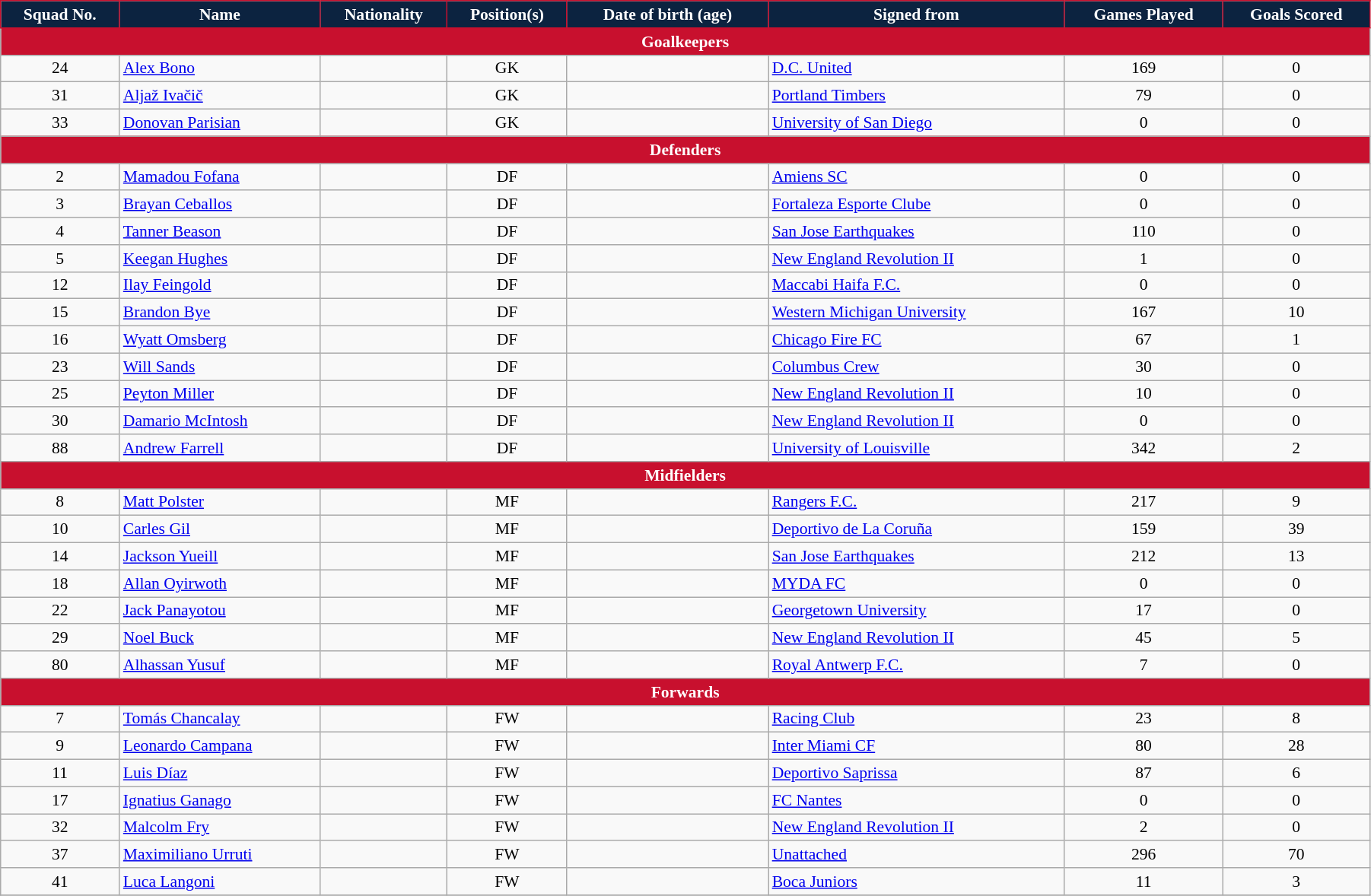<table class="wikitable" style="text-align:center; font-size:90%; width:95%;">
<tr>
<th style="background:#0C2340; color:#fff;  border:1px solid #C8102E; text-align:center;">Squad No.</th>
<th style="background:#0C2340; color:#fff;  border:1px solid #C8102E; text-align:center;">Name</th>
<th style="background:#0C2340; color:#fff;  border:1px solid #C8102E; text-align:center;">Nationality</th>
<th style="background:#0C2340; color:#fff;  border:1px solid #C8102E; text-align:center;">Position(s)</th>
<th style="background:#0C2340; color:#fff;  border:1px solid #C8102E; text-align:center;">Date of birth (age) </th>
<th style="background:#0C2340; color:#fff;  border:1px solid #C8102E; text-align:center;">Signed from</th>
<th style="background:#0C2340; color:#fff;  border:1px solid #C8102E; text-align:center;">Games Played</th>
<th style="background:#0C2340; color:#fff;  border:1px solid #C8102E; text-align:center;">Goals Scored</th>
</tr>
<tr>
<th colspan="8" style="background:#C8102E; color:white; text-align:center;">Goalkeepers</th>
</tr>
<tr>
<td>24</td>
<td align="left"><a href='#'>Alex Bono</a></td>
<td></td>
<td>GK</td>
<td></td>
<td align="left"> <a href='#'>D.C. United</a></td>
<td>169</td>
<td>0</td>
</tr>
<tr>
<td>31</td>
<td align="left"><a href='#'>Aljaž Ivačič</a></td>
<td></td>
<td>GK</td>
<td></td>
<td align="left"> <a href='#'>Portland Timbers</a></td>
<td>79</td>
<td>0</td>
</tr>
<tr>
<td>33</td>
<td align="left"><a href='#'>Donovan Parisian</a></td>
<td></td>
<td>GK</td>
<td></td>
<td align="left"> <a href='#'>University of San Diego</a></td>
<td>0</td>
<td>0</td>
</tr>
<tr>
<th colspan="8" style="background:#C8102E; color:white; text-align:center;">Defenders</th>
</tr>
<tr>
<td>2</td>
<td align="left"><a href='#'>Mamadou Fofana</a></td>
<td></td>
<td>DF</td>
<td></td>
<td align="left"> <a href='#'>Amiens SC</a></td>
<td>0</td>
<td>0</td>
</tr>
<tr>
<td>3</td>
<td align="left"><a href='#'>Brayan Ceballos</a></td>
<td></td>
<td>DF</td>
<td></td>
<td align="left"> <a href='#'>Fortaleza Esporte Clube</a></td>
<td>0</td>
<td>0</td>
</tr>
<tr>
<td>4</td>
<td align="left"><a href='#'>Tanner Beason</a></td>
<td></td>
<td>DF</td>
<td></td>
<td align="left"> <a href='#'>San Jose Earthquakes</a></td>
<td>110</td>
<td>0</td>
</tr>
<tr>
<td>5</td>
<td align="left"><a href='#'>Keegan Hughes</a></td>
<td></td>
<td>DF</td>
<td></td>
<td align="left"> <a href='#'>New England Revolution II</a></td>
<td>1</td>
<td>0</td>
</tr>
<tr>
<td>12</td>
<td align="left"><a href='#'>Ilay Feingold</a></td>
<td></td>
<td>DF</td>
<td></td>
<td align="left"> <a href='#'>Maccabi Haifa F.C.</a></td>
<td>0</td>
<td>0</td>
</tr>
<tr>
<td>15</td>
<td align="left"><a href='#'>Brandon Bye</a></td>
<td></td>
<td>DF</td>
<td></td>
<td align="left"> <a href='#'>Western Michigan University</a></td>
<td>167</td>
<td>10</td>
</tr>
<tr>
<td>16</td>
<td align="left"><a href='#'>Wyatt Omsberg</a></td>
<td></td>
<td>DF</td>
<td></td>
<td align="left"> <a href='#'>Chicago Fire FC</a></td>
<td>67</td>
<td>1</td>
</tr>
<tr>
<td>23</td>
<td align="left"><a href='#'>Will Sands</a></td>
<td></td>
<td>DF</td>
<td></td>
<td align="left"> <a href='#'>Columbus Crew</a></td>
<td>30</td>
<td>0</td>
</tr>
<tr>
<td>25</td>
<td align="left"><a href='#'>Peyton Miller</a></td>
<td></td>
<td>DF</td>
<td></td>
<td align="left"> <a href='#'>New England Revolution II</a></td>
<td>10</td>
<td>0</td>
</tr>
<tr>
<td>30</td>
<td align="left"><a href='#'>Damario McIntosh</a></td>
<td></td>
<td>DF</td>
<td></td>
<td align="left"> <a href='#'>New England Revolution II</a></td>
<td>0</td>
<td>0</td>
</tr>
<tr>
<td>88</td>
<td align="left"><a href='#'>Andrew Farrell</a></td>
<td></td>
<td>DF</td>
<td></td>
<td align="left"> <a href='#'>University of Louisville</a></td>
<td>342</td>
<td>2</td>
</tr>
<tr>
<th colspan="8" style="background:#C8102E; color:white; text-align:center;">Midfielders</th>
</tr>
<tr>
<td>8</td>
<td align="left"><a href='#'>Matt Polster</a></td>
<td></td>
<td>MF</td>
<td></td>
<td align="left"> <a href='#'>Rangers F.C.</a></td>
<td>217</td>
<td>9</td>
</tr>
<tr>
<td>10</td>
<td align="left"><a href='#'>Carles Gil</a></td>
<td></td>
<td>MF</td>
<td></td>
<td align="left"> <a href='#'>Deportivo de La Coruña</a></td>
<td>159</td>
<td>39</td>
</tr>
<tr>
<td>14</td>
<td align="left"><a href='#'>Jackson Yueill</a></td>
<td></td>
<td>MF</td>
<td></td>
<td align="left"> <a href='#'>San Jose Earthquakes</a></td>
<td>212</td>
<td>13</td>
</tr>
<tr>
<td>18</td>
<td align="left"><a href='#'>Allan Oyirwoth</a></td>
<td></td>
<td>MF</td>
<td></td>
<td align="left"> <a href='#'>MYDA FC</a></td>
<td>0</td>
<td>0</td>
</tr>
<tr>
<td>22</td>
<td align="left"><a href='#'>Jack Panayotou</a></td>
<td></td>
<td>MF</td>
<td></td>
<td align="left"> <a href='#'>Georgetown University</a></td>
<td>17</td>
<td>0</td>
</tr>
<tr>
<td>29</td>
<td align="left"><a href='#'>Noel Buck</a></td>
<td></td>
<td>MF</td>
<td></td>
<td align="left"> <a href='#'>New England Revolution II</a></td>
<td>45</td>
<td>5</td>
</tr>
<tr>
<td>80</td>
<td align="left"><a href='#'>Alhassan Yusuf</a></td>
<td></td>
<td>MF</td>
<td></td>
<td align="left"> <a href='#'>Royal Antwerp F.C.</a></td>
<td>7</td>
<td>0</td>
</tr>
<tr>
<th colspan="8" style="background:#C8102E; color:white; text-align:center;">Forwards</th>
</tr>
<tr>
<td>7</td>
<td align="left"><a href='#'>Tomás Chancalay</a></td>
<td></td>
<td>FW</td>
<td></td>
<td align="left"> <a href='#'>Racing Club</a></td>
<td>23</td>
<td>8</td>
</tr>
<tr>
<td>9</td>
<td align="left"><a href='#'>Leonardo Campana</a></td>
<td></td>
<td>FW</td>
<td></td>
<td align="left"> <a href='#'>Inter Miami CF</a></td>
<td>80</td>
<td>28</td>
</tr>
<tr>
<td>11</td>
<td align="left"><a href='#'>Luis Díaz</a></td>
<td></td>
<td>FW</td>
<td></td>
<td align="left"> <a href='#'>Deportivo Saprissa</a></td>
<td>87</td>
<td>6</td>
</tr>
<tr>
<td>17</td>
<td align="left"><a href='#'>Ignatius Ganago</a></td>
<td></td>
<td>FW</td>
<td></td>
<td align="left"> <a href='#'>FC Nantes</a></td>
<td>0</td>
<td>0</td>
</tr>
<tr>
<td>32</td>
<td align="left"><a href='#'>Malcolm Fry</a></td>
<td></td>
<td>FW</td>
<td></td>
<td align="left"> <a href='#'>New England Revolution II</a></td>
<td>2</td>
<td>0</td>
</tr>
<tr>
<td>37</td>
<td align="left"><a href='#'>Maximiliano Urruti</a></td>
<td></td>
<td>FW</td>
<td></td>
<td align="left"><a href='#'>Unattached</a></td>
<td>296</td>
<td>70</td>
</tr>
<tr>
<td>41</td>
<td align="left"><a href='#'>Luca Langoni</a></td>
<td></td>
<td>FW</td>
<td></td>
<td align="left"> <a href='#'>Boca Juniors</a></td>
<td>11</td>
<td>3</td>
</tr>
<tr>
</tr>
</table>
